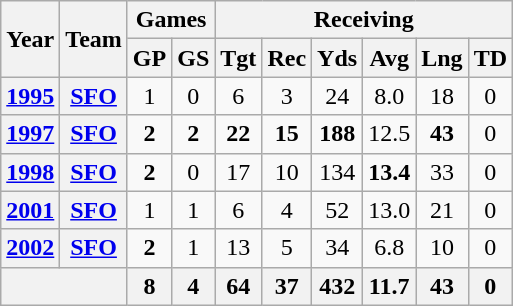<table class="wikitable" style="text-align:center">
<tr>
<th rowspan="2">Year</th>
<th rowspan="2">Team</th>
<th colspan="2">Games</th>
<th colspan="6">Receiving</th>
</tr>
<tr>
<th>GP</th>
<th>GS</th>
<th>Tgt</th>
<th>Rec</th>
<th>Yds</th>
<th>Avg</th>
<th>Lng</th>
<th>TD</th>
</tr>
<tr>
<th><a href='#'>1995</a></th>
<th><a href='#'>SFO</a></th>
<td>1</td>
<td>0</td>
<td>6</td>
<td>3</td>
<td>24</td>
<td>8.0</td>
<td>18</td>
<td>0</td>
</tr>
<tr>
<th><a href='#'>1997</a></th>
<th><a href='#'>SFO</a></th>
<td><strong>2</strong></td>
<td><strong>2</strong></td>
<td><strong>22</strong></td>
<td><strong>15</strong></td>
<td><strong>188</strong></td>
<td>12.5</td>
<td><strong>43</strong></td>
<td>0</td>
</tr>
<tr>
<th><a href='#'>1998</a></th>
<th><a href='#'>SFO</a></th>
<td><strong>2</strong></td>
<td>0</td>
<td>17</td>
<td>10</td>
<td>134</td>
<td><strong>13.4</strong></td>
<td>33</td>
<td>0</td>
</tr>
<tr>
<th><a href='#'>2001</a></th>
<th><a href='#'>SFO</a></th>
<td>1</td>
<td>1</td>
<td>6</td>
<td>4</td>
<td>52</td>
<td>13.0</td>
<td>21</td>
<td>0</td>
</tr>
<tr>
<th><a href='#'>2002</a></th>
<th><a href='#'>SFO</a></th>
<td><strong>2</strong></td>
<td>1</td>
<td>13</td>
<td>5</td>
<td>34</td>
<td>6.8</td>
<td>10</td>
<td>0</td>
</tr>
<tr>
<th colspan="2"></th>
<th>8</th>
<th>4</th>
<th>64</th>
<th>37</th>
<th>432</th>
<th>11.7</th>
<th>43</th>
<th>0</th>
</tr>
</table>
